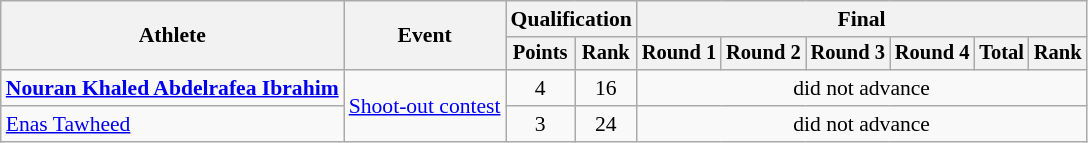<table class="wikitable" style="font-size:90%;">
<tr>
<th rowspan=2>Athlete</th>
<th rowspan=2>Event</th>
<th colspan=2>Qualification</th>
<th colspan=6>Final</th>
</tr>
<tr style="font-size:95%">
<th>Points</th>
<th>Rank</th>
<th>Round 1</th>
<th>Round 2</th>
<th>Round 3</th>
<th>Round 4</th>
<th>Total</th>
<th>Rank</th>
</tr>
<tr align=center>
<td align=left><strong><a href='#'>Nouran Khaled Abdelrafea Ibrahim</a></strong></td>
<td rowspan=2 align=left><a href='#'>Shoot-out contest</a></td>
<td>4</td>
<td>16</td>
<td colspan=6>did not advance</td>
</tr>
<tr align=center>
<td align=left><a href='#'>Enas Tawheed</a></td>
<td>3</td>
<td>24</td>
<td colspan=6>did not advance</td>
</tr>
</table>
